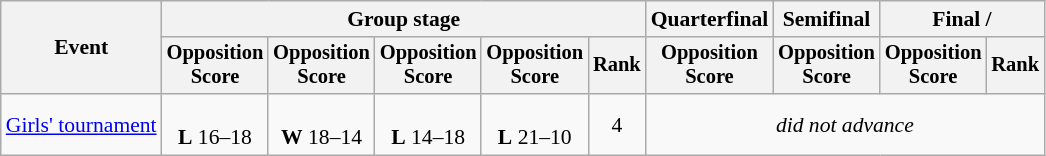<table class="wikitable" style="font-size:90%">
<tr>
<th rowspan=2>Event</th>
<th colspan=5>Group stage</th>
<th>Quarterfinal</th>
<th>Semifinal</th>
<th colspan=2>Final / </th>
</tr>
<tr style="font-size:95%">
<th>Opposition<br>Score</th>
<th>Opposition<br>Score</th>
<th>Opposition<br>Score</th>
<th>Opposition<br>Score</th>
<th>Rank</th>
<th>Opposition<br>Score</th>
<th>Opposition<br>Score</th>
<th>Opposition<br>Score</th>
<th>Rank</th>
</tr>
<tr align=center>
<td align=left><a href='#'>Girls' tournament</a></td>
<td><br><strong>L</strong> 16–18</td>
<td><br><strong>W</strong> 18–14</td>
<td><br><strong>L</strong> 14–18</td>
<td><br><strong>L</strong> 21–10</td>
<td>4</td>
<td colspan=4><em>did not advance</em></td>
</tr>
</table>
